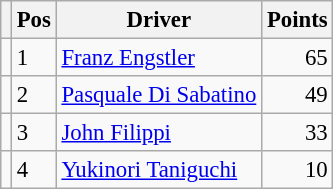<table class="wikitable" style="font-size: 95%;">
<tr>
<th></th>
<th>Pos</th>
<th>Driver</th>
<th>Points</th>
</tr>
<tr>
<td align="left"></td>
<td>1</td>
<td> <a href='#'>Franz Engstler</a></td>
<td align="right">65</td>
</tr>
<tr>
<td align="left"></td>
<td>2</td>
<td> <a href='#'>Pasquale Di Sabatino</a></td>
<td align="right">49</td>
</tr>
<tr>
<td align="left"></td>
<td>3</td>
<td> <a href='#'>John Filippi</a></td>
<td align="right">33</td>
</tr>
<tr>
<td align="left"></td>
<td>4</td>
<td> <a href='#'>Yukinori Taniguchi</a></td>
<td align="right">10</td>
</tr>
</table>
